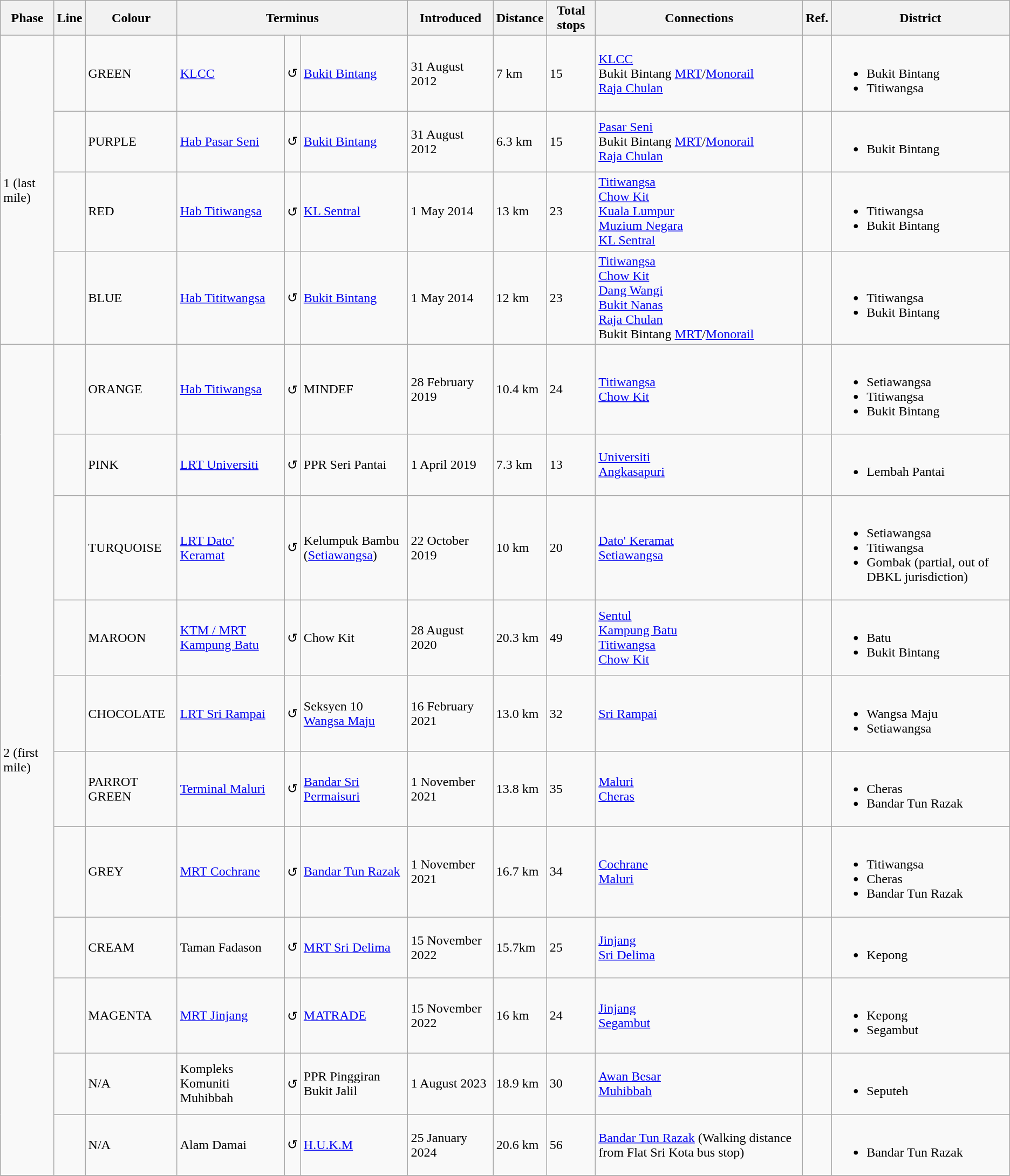<table class="wikitable sortable">
<tr>
<th>Phase</th>
<th>Line</th>
<th>Colour</th>
<th colspan=3>Terminus</th>
<th>Introduced</th>
<th>Distance</th>
<th>Total stops</th>
<th>Connections</th>
<th>Ref.</th>
<th>District</th>
</tr>
<tr>
<td rowspan="4">1 (last mile)</td>
<td></td>
<td>GREEN</td>
<td width=125><a href='#'>KLCC</a></td>
<td style="text-align:center">↺</td>
<td width=125><a href='#'>Bukit Bintang</a></td>
<td>31 August 2012</td>
<td>7 km</td>
<td>15</td>
<td> <a href='#'>KLCC</a> <br>   Bukit Bintang <a href='#'>MRT</a>/<a href='#'>Monorail</a> <br>  <a href='#'>Raja Chulan</a></td>
<td style="text-align:center"></td>
<td><br><ul><li>Bukit Bintang</li><li>Titiwangsa</li></ul></td>
</tr>
<tr>
<td></td>
<td>PURPLE</td>
<td><a href='#'>Hab Pasar Seni</a></td>
<td style="text-align:center">↺</td>
<td><a href='#'>Bukit Bintang</a></td>
<td>31 August 2012</td>
<td>6.3 km</td>
<td>15</td>
<td>  <a href='#'>Pasar Seni</a> <br>   Bukit Bintang <a href='#'>MRT</a>/<a href='#'>Monorail</a> <br>  <a href='#'>Raja Chulan</a></td>
<td style="text-align:center"></td>
<td><br><ul><li>Bukit Bintang</li></ul></td>
</tr>
<tr>
<td></td>
<td>RED</td>
<td><a href='#'>Hab Titiwangsa</a></td>
<td style="text-align:center">↺</td>
<td><a href='#'>KL Sentral</a></td>
<td>1 May 2014</td>
<td>13 km</td>
<td>23</td>
<td>    <a href='#'>Titiwangsa</a> <br>  <a href='#'>Chow Kit</a> <br>   <a href='#'>Kuala Lumpur</a> <br>  <a href='#'>Muzium Negara</a> <br>      <a href='#'>KL Sentral</a></td>
<td style="text-align:center"></td>
<td><br><ul><li>Titiwangsa</li><li>Bukit Bintang</li></ul></td>
</tr>
<tr>
<td></td>
<td>BLUE</td>
<td><a href='#'>Hab Tititwangsa</a></td>
<td style="text-align:center">↺</td>
<td><a href='#'>Bukit Bintang</a></td>
<td>1 May 2014</td>
<td>12 km</td>
<td>23</td>
<td>    <a href='#'>Titiwangsa</a> <br>  <a href='#'>Chow Kit</a> <br>  <a href='#'>Dang Wangi</a> <br>  <a href='#'>Bukit Nanas</a> <br>  <a href='#'>Raja Chulan</a> <br>   Bukit Bintang <a href='#'>MRT</a>/<a href='#'>Monorail</a></td>
<td style="text-align:center"></td>
<td><br><ul><li>Titiwangsa</li><li>Bukit Bintang</li></ul></td>
</tr>
<tr>
<td rowspan="11">2 (first mile)</td>
<td></td>
<td>ORANGE</td>
<td><a href='#'>Hab Titiwangsa</a></td>
<td style="text-align:center">↺</td>
<td>MINDEF</td>
<td>28 February 2019</td>
<td>10.4 km</td>
<td>24</td>
<td>    <a href='#'>Titiwangsa</a> <br>  <a href='#'>Chow Kit</a></td>
<td style="text-align:center"></td>
<td><br><ul><li>Setiawangsa</li><li>Titiwangsa</li><li>Bukit Bintang</li></ul></td>
</tr>
<tr>
<td></td>
<td>PINK</td>
<td><a href='#'>LRT Universiti</a></td>
<td style="text-align:center">↺</td>
<td>PPR Seri Pantai</td>
<td>1 April 2019</td>
<td>7.3 km</td>
<td>13</td>
<td> <a href='#'>Universiti</a> <br>  <a href='#'>Angkasapuri</a></td>
<td style="text-align:center"></td>
<td><br><ul><li>Lembah Pantai</li></ul></td>
</tr>
<tr>
<td></td>
<td>TURQUOISE</td>
<td><a href='#'>LRT Dato' Keramat</a></td>
<td style="text-align:center">↺</td>
<td>Kelumpuk Bambu (<a href='#'>Setiawangsa</a>)</td>
<td>22 October 2019</td>
<td>10 km</td>
<td>20</td>
<td> <a href='#'>Dato' Keramat</a> <br>  <a href='#'>Setiawangsa</a></td>
<td style="text-align:center"></td>
<td><br><ul><li>Setiawangsa</li><li>Titiwangsa</li><li>Gombak (partial, out of DBKL jurisdiction)</li></ul></td>
</tr>
<tr>
<td></td>
<td>MAROON</td>
<td><a href='#'>KTM / MRT Kampung Batu</a></td>
<td style="text-align:center">↺</td>
<td>Chow Kit</td>
<td>28 August 2020</td>
<td>20.3 km</td>
<td>49</td>
<td>   <a href='#'>Sentul</a> <br>   <a href='#'>Kampung Batu</a> <br>     <a href='#'>Titiwangsa</a> <br>  <a href='#'>Chow Kit</a></td>
<td style="text-align:center"></td>
<td><br><ul><li>Batu</li><li>Bukit Bintang</li></ul></td>
</tr>
<tr>
<td></td>
<td>CHOCOLATE</td>
<td><a href='#'>LRT Sri Rampai</a></td>
<td style="text-align:center">↺</td>
<td>Seksyen 10 <a href='#'>Wangsa Maju</a></td>
<td>16 February 2021</td>
<td>13.0 km</td>
<td>32</td>
<td>  <a href='#'>Sri Rampai</a></td>
<td style="text-align:center"></td>
<td><br><ul><li>Wangsa Maju</li><li>Setiawangsa</li></ul></td>
</tr>
<tr>
<td></td>
<td>PARROT GREEN</td>
<td><a href='#'>Terminal Maluri</a></td>
<td style="text-align:center">↺</td>
<td><a href='#'>Bandar Sri Permaisuri</a></td>
<td>1 November 2021</td>
<td>13.8 km</td>
<td>35</td>
<td>   <a href='#'>Maluri</a> <br>   <a href='#'>Cheras</a></td>
<td style="text-align:center"></td>
<td><br><ul><li>Cheras</li><li>Bandar Tun Razak</li></ul></td>
</tr>
<tr>
<td></td>
<td>GREY</td>
<td><a href='#'>MRT Cochrane</a></td>
<td style="text-align:center">↺</td>
<td><a href='#'>Bandar Tun Razak</a></td>
<td>1 November 2021</td>
<td>16.7 km</td>
<td>34</td>
<td>  <a href='#'>Cochrane</a> <br>    <a href='#'>Maluri</a></td>
<td style="text-align:center"></td>
<td><br><ul><li>Titiwangsa</li><li>Cheras</li><li>Bandar Tun Razak</li></ul></td>
</tr>
<tr>
<td></td>
<td>CREAM</td>
<td>Taman Fadason</td>
<td style="text-align:center">↺</td>
<td><a href='#'>MRT Sri Delima</a></td>
<td>15 November 2022</td>
<td>15.7km</td>
<td>25</td>
<td>  <a href='#'>Jinjang</a> <br>  <a href='#'>Sri Delima</a></td>
<td style="text-align:center"></td>
<td><br><ul><li>Kepong</li></ul></td>
</tr>
<tr>
<td></td>
<td>MAGENTA</td>
<td><a href='#'>MRT Jinjang</a></td>
<td style="text-align:center">↺</td>
<td><a href='#'>MATRADE</a></td>
<td>15 November 2022</td>
<td>16 km</td>
<td>24</td>
<td>  <a href='#'>Jinjang</a> <br>  <a href='#'>Segambut</a></td>
<td style="text-align:center"></td>
<td><br><ul><li>Kepong</li><li>Segambut</li></ul></td>
</tr>
<tr>
<td></td>
<td>N/A</td>
<td>Kompleks Komuniti Muhibbah</td>
<td>↺</td>
<td>PPR Pinggiran Bukit Jalil</td>
<td>1 August 2023</td>
<td>18.9 km</td>
<td>30</td>
<td>  <a href='#'>Awan Besar</a><br>  <a href='#'>Muhibbah</a></td>
<td style="text-align:center"></td>
<td><br><ul><li>Seputeh</li></ul></td>
</tr>
<tr>
<td></td>
<td>N/A</td>
<td>Alam Damai</td>
<td>↺</td>
<td><a href='#'>H.U.K.M</a></td>
<td>25 January 2024</td>
<td>20.6 km</td>
<td>56</td>
<td> <a href='#'>Bandar Tun Razak</a> (Walking distance from Flat Sri Kota bus stop)</td>
<td style="text-align:center"></td>
<td><br><ul><li>Bandar Tun Razak</li></ul></td>
</tr>
<tr>
</tr>
</table>
